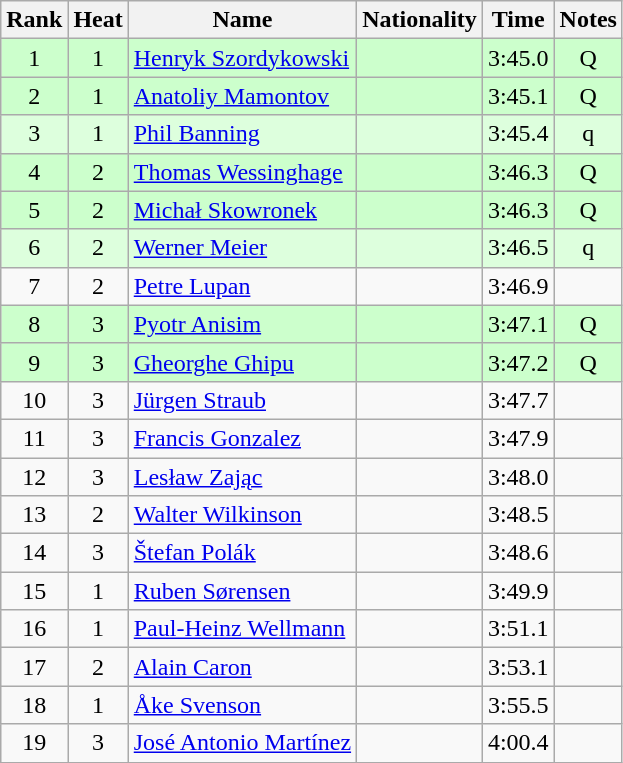<table class="wikitable sortable" style="text-align:center">
<tr>
<th>Rank</th>
<th>Heat</th>
<th>Name</th>
<th>Nationality</th>
<th>Time</th>
<th>Notes</th>
</tr>
<tr bgcolor=ccffcc>
<td>1</td>
<td>1</td>
<td align="left"><a href='#'>Henryk Szordykowski</a></td>
<td align=left></td>
<td>3:45.0</td>
<td>Q</td>
</tr>
<tr bgcolor=ccffcc>
<td>2</td>
<td>1</td>
<td align="left"><a href='#'>Anatoliy Mamontov</a></td>
<td align=left></td>
<td>3:45.1</td>
<td>Q</td>
</tr>
<tr bgcolor=ddffdd>
<td>3</td>
<td>1</td>
<td align="left"><a href='#'>Phil Banning</a></td>
<td align=left></td>
<td>3:45.4</td>
<td>q</td>
</tr>
<tr bgcolor=ccffcc>
<td>4</td>
<td>2</td>
<td align="left"><a href='#'>Thomas Wessinghage</a></td>
<td align=left></td>
<td>3:46.3</td>
<td>Q</td>
</tr>
<tr bgcolor=ccffcc>
<td>5</td>
<td>2</td>
<td align="left"><a href='#'>Michał Skowronek</a></td>
<td align=left></td>
<td>3:46.3</td>
<td>Q</td>
</tr>
<tr bgcolor=ddffdd>
<td>6</td>
<td>2</td>
<td align="left"><a href='#'>Werner Meier</a></td>
<td align=left></td>
<td>3:46.5</td>
<td>q</td>
</tr>
<tr>
<td>7</td>
<td>2</td>
<td align="left"><a href='#'>Petre Lupan</a></td>
<td align=left></td>
<td>3:46.9</td>
<td></td>
</tr>
<tr bgcolor=ccffcc>
<td>8</td>
<td>3</td>
<td align="left"><a href='#'>Pyotr Anisim</a></td>
<td align=left></td>
<td>3:47.1</td>
<td>Q</td>
</tr>
<tr bgcolor=ccffcc>
<td>9</td>
<td>3</td>
<td align="left"><a href='#'>Gheorghe Ghipu</a></td>
<td align=left></td>
<td>3:47.2</td>
<td>Q</td>
</tr>
<tr>
<td>10</td>
<td>3</td>
<td align="left"><a href='#'>Jürgen Straub</a></td>
<td align=left></td>
<td>3:47.7</td>
<td></td>
</tr>
<tr>
<td>11</td>
<td>3</td>
<td align="left"><a href='#'>Francis Gonzalez</a></td>
<td align=left></td>
<td>3:47.9</td>
<td></td>
</tr>
<tr>
<td>12</td>
<td>3</td>
<td align="left"><a href='#'>Lesław Zając</a></td>
<td align=left></td>
<td>3:48.0</td>
<td></td>
</tr>
<tr>
<td>13</td>
<td>2</td>
<td align="left"><a href='#'>Walter Wilkinson</a></td>
<td align=left></td>
<td>3:48.5</td>
<td></td>
</tr>
<tr>
<td>14</td>
<td>3</td>
<td align="left"><a href='#'>Štefan Polák</a></td>
<td align=left></td>
<td>3:48.6</td>
<td></td>
</tr>
<tr>
<td>15</td>
<td>1</td>
<td align="left"><a href='#'>Ruben Sørensen</a></td>
<td align=left></td>
<td>3:49.9</td>
<td></td>
</tr>
<tr>
<td>16</td>
<td>1</td>
<td align="left"><a href='#'>Paul-Heinz Wellmann</a></td>
<td align=left></td>
<td>3:51.1</td>
<td></td>
</tr>
<tr>
<td>17</td>
<td>2</td>
<td align="left"><a href='#'>Alain Caron</a></td>
<td align=left></td>
<td>3:53.1</td>
<td></td>
</tr>
<tr>
<td>18</td>
<td>1</td>
<td align="left"><a href='#'>Åke Svenson</a></td>
<td align=left></td>
<td>3:55.5</td>
<td></td>
</tr>
<tr>
<td>19</td>
<td>3</td>
<td align="left"><a href='#'>José Antonio Martínez</a></td>
<td align=left></td>
<td>4:00.4</td>
<td></td>
</tr>
</table>
